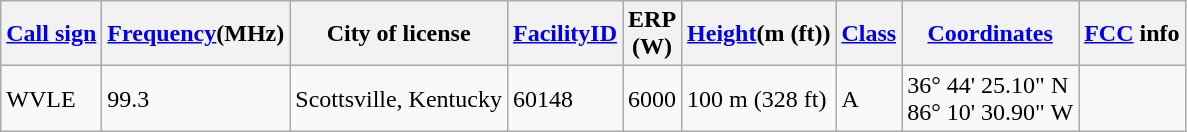<table class="wikitable">
<tr>
<th><a href='#'>Call sign</a></th>
<th><a href='#'>Frequency</a>(MHz)</th>
<th>City of license</th>
<th><a href='#'>FacilityID</a></th>
<th>ERP<br>(W)</th>
<th><a href='#'>Height</a>(m (ft))</th>
<th><a href='#'>Class</a></th>
<th><a href='#'>Coordinates</a></th>
<th><a href='#'>FCC</a> info</th>
</tr>
<tr>
<td>WVLE</td>
<td>99.3</td>
<td>Scottsville, Kentucky</td>
<td>60148</td>
<td>6000</td>
<td>100 m (328 ft)</td>
<td>A</td>
<td>36° 44' 25.10" N<br>86° 10' 30.90" W</td>
<td></td>
</tr>
</table>
